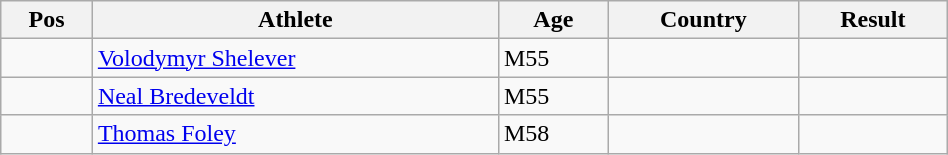<table class="wikitable"  style="text-align:center; width:50%;">
<tr>
<th>Pos</th>
<th>Athlete</th>
<th>Age</th>
<th>Country</th>
<th>Result</th>
</tr>
<tr>
<td align=center></td>
<td align=left><a href='#'>Volodymyr Shelever</a></td>
<td align=left>M55</td>
<td align=left></td>
<td></td>
</tr>
<tr>
<td align=center></td>
<td align=left><a href='#'>Neal Bredeveldt</a></td>
<td align=left>M55</td>
<td align=left></td>
<td></td>
</tr>
<tr>
<td align=center></td>
<td align=left><a href='#'>Thomas Foley</a></td>
<td align=left>M58</td>
<td align=left></td>
<td></td>
</tr>
</table>
